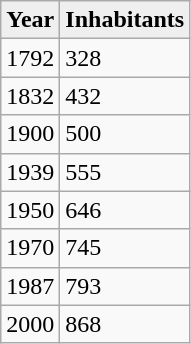<table class="wikitable">
<tr>
<th style="background:#efefef;">Year</th>
<th style="background:#efefef;">Inhabitants</th>
</tr>
<tr ---->
<td>1792</td>
<td>328</td>
</tr>
<tr ---->
<td>1832</td>
<td>432</td>
</tr>
<tr ---->
<td>1900</td>
<td>500</td>
</tr>
<tr ---->
<td>1939</td>
<td>555</td>
</tr>
<tr ---->
<td>1950</td>
<td>646</td>
</tr>
<tr ---->
<td>1970</td>
<td>745</td>
</tr>
<tr ---->
<td>1987</td>
<td>793</td>
</tr>
<tr ---->
<td>2000</td>
<td>868</td>
</tr>
</table>
